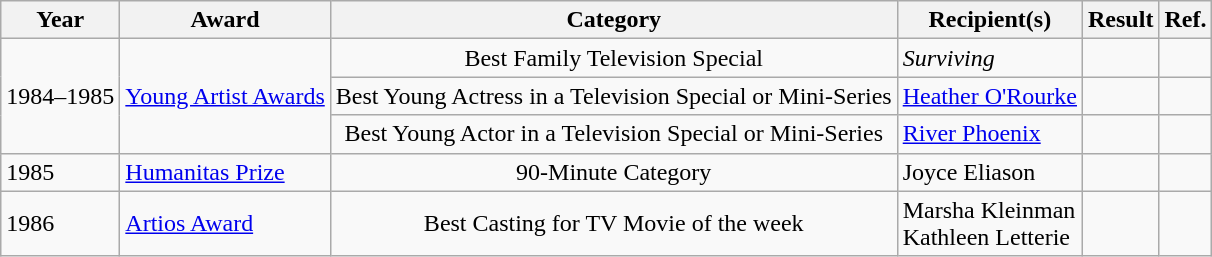<table class="wikitable">
<tr>
<th>Year</th>
<th>Award</th>
<th>Category</th>
<th>Recipient(s)</th>
<th>Result</th>
<th>Ref.</th>
</tr>
<tr>
<td rowspan=3>1984–1985</td>
<td rowspan=3><a href='#'>Young Artist Awards</a></td>
<td align=center>Best Family Television Special</td>
<td><em>Surviving</em></td>
<td></td>
<td align=center></td>
</tr>
<tr>
<td align=center>Best Young Actress in a Television Special or Mini-Series</td>
<td><a href='#'>Heather O'Rourke</a></td>
<td></td>
<td align=center></td>
</tr>
<tr>
<td align=center>Best Young Actor in a Television Special or Mini-Series</td>
<td><a href='#'>River Phoenix</a></td>
<td></td>
<td align=center></td>
</tr>
<tr>
<td>1985</td>
<td><a href='#'>Humanitas Prize</a></td>
<td align=center>90-Minute Category</td>
<td>Joyce Eliason</td>
<td></td>
<td align=center></td>
</tr>
<tr>
<td>1986</td>
<td><a href='#'>Artios Award</a></td>
<td align=center>Best Casting for TV Movie of the week</td>
<td>Marsha Kleinman<br>Kathleen Letterie</td>
<td></td>
<td align=center></td>
</tr>
</table>
